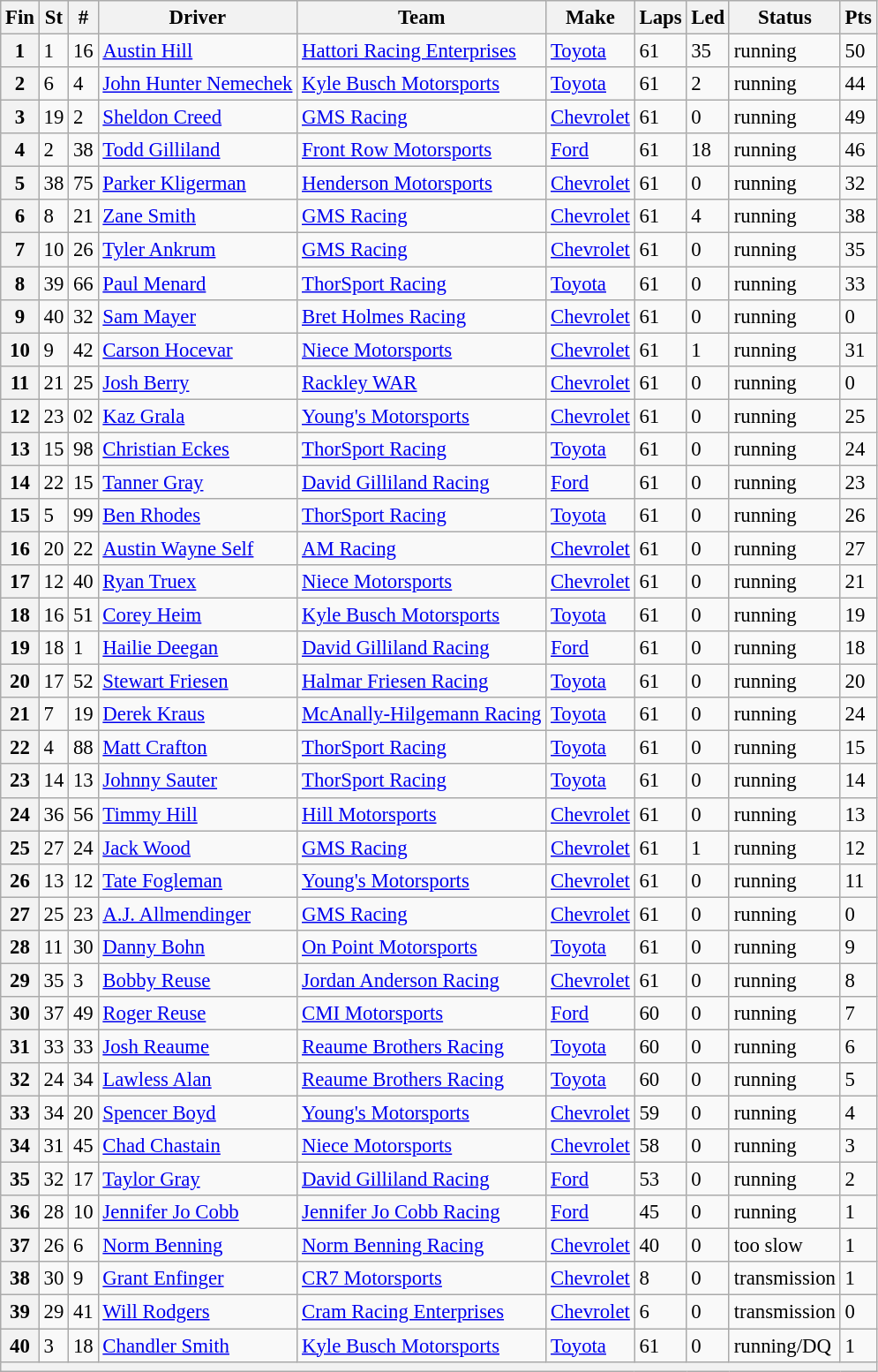<table class="wikitable" style="font-size:95%">
<tr>
<th>Fin</th>
<th>St</th>
<th>#</th>
<th>Driver</th>
<th>Team</th>
<th>Make</th>
<th>Laps</th>
<th>Led</th>
<th>Status</th>
<th>Pts</th>
</tr>
<tr>
<th>1</th>
<td>1</td>
<td>16</td>
<td><a href='#'>Austin Hill</a></td>
<td><a href='#'>Hattori Racing Enterprises</a></td>
<td><a href='#'>Toyota</a></td>
<td>61</td>
<td>35</td>
<td>running</td>
<td>50</td>
</tr>
<tr>
<th>2</th>
<td>6</td>
<td>4</td>
<td><a href='#'>John Hunter Nemechek</a></td>
<td><a href='#'>Kyle Busch Motorsports</a></td>
<td><a href='#'>Toyota</a></td>
<td>61</td>
<td>2</td>
<td>running</td>
<td>44</td>
</tr>
<tr>
<th>3</th>
<td>19</td>
<td>2</td>
<td><a href='#'>Sheldon Creed</a></td>
<td><a href='#'>GMS Racing</a></td>
<td><a href='#'>Chevrolet</a></td>
<td>61</td>
<td>0</td>
<td>running</td>
<td>49</td>
</tr>
<tr>
<th>4</th>
<td>2</td>
<td>38</td>
<td><a href='#'>Todd Gilliland</a></td>
<td><a href='#'>Front Row Motorsports</a></td>
<td><a href='#'>Ford</a></td>
<td>61</td>
<td>18</td>
<td>running</td>
<td>46</td>
</tr>
<tr>
<th>5</th>
<td>38</td>
<td>75</td>
<td><a href='#'>Parker Kligerman</a></td>
<td><a href='#'>Henderson Motorsports</a></td>
<td><a href='#'>Chevrolet</a></td>
<td>61</td>
<td>0</td>
<td>running</td>
<td>32</td>
</tr>
<tr>
<th>6</th>
<td>8</td>
<td>21</td>
<td><a href='#'>Zane Smith</a></td>
<td><a href='#'>GMS Racing</a></td>
<td><a href='#'>Chevrolet</a></td>
<td>61</td>
<td>4</td>
<td>running</td>
<td>38</td>
</tr>
<tr>
<th>7</th>
<td>10</td>
<td>26</td>
<td><a href='#'>Tyler Ankrum</a></td>
<td><a href='#'>GMS Racing</a></td>
<td><a href='#'>Chevrolet</a></td>
<td>61</td>
<td>0</td>
<td>running</td>
<td>35</td>
</tr>
<tr>
<th>8</th>
<td>39</td>
<td>66</td>
<td><a href='#'>Paul Menard</a></td>
<td><a href='#'>ThorSport Racing</a></td>
<td><a href='#'>Toyota</a></td>
<td>61</td>
<td>0</td>
<td>running</td>
<td>33</td>
</tr>
<tr>
<th>9</th>
<td>40</td>
<td>32</td>
<td><a href='#'>Sam Mayer</a></td>
<td><a href='#'>Bret Holmes Racing</a></td>
<td><a href='#'>Chevrolet</a></td>
<td>61</td>
<td>0</td>
<td>running</td>
<td>0</td>
</tr>
<tr>
<th>10</th>
<td>9</td>
<td>42</td>
<td><a href='#'>Carson Hocevar</a></td>
<td><a href='#'>Niece Motorsports</a></td>
<td><a href='#'>Chevrolet</a></td>
<td>61</td>
<td>1</td>
<td>running</td>
<td>31</td>
</tr>
<tr>
<th>11</th>
<td>21</td>
<td>25</td>
<td><a href='#'>Josh Berry</a></td>
<td><a href='#'>Rackley WAR</a></td>
<td><a href='#'>Chevrolet</a></td>
<td>61</td>
<td>0</td>
<td>running</td>
<td>0</td>
</tr>
<tr>
<th>12</th>
<td>23</td>
<td>02</td>
<td><a href='#'>Kaz Grala</a></td>
<td><a href='#'>Young's Motorsports</a></td>
<td><a href='#'>Chevrolet</a></td>
<td>61</td>
<td>0</td>
<td>running</td>
<td>25</td>
</tr>
<tr>
<th>13</th>
<td>15</td>
<td>98</td>
<td><a href='#'>Christian Eckes</a></td>
<td><a href='#'>ThorSport Racing</a></td>
<td><a href='#'>Toyota</a></td>
<td>61</td>
<td>0</td>
<td>running</td>
<td>24</td>
</tr>
<tr>
<th>14</th>
<td>22</td>
<td>15</td>
<td><a href='#'>Tanner Gray</a></td>
<td><a href='#'>David Gilliland Racing</a></td>
<td><a href='#'>Ford</a></td>
<td>61</td>
<td>0</td>
<td>running</td>
<td>23</td>
</tr>
<tr>
<th>15</th>
<td>5</td>
<td>99</td>
<td><a href='#'>Ben Rhodes</a></td>
<td><a href='#'>ThorSport Racing</a></td>
<td><a href='#'>Toyota</a></td>
<td>61</td>
<td>0</td>
<td>running</td>
<td>26</td>
</tr>
<tr>
<th>16</th>
<td>20</td>
<td>22</td>
<td><a href='#'>Austin Wayne Self</a></td>
<td><a href='#'>AM Racing</a></td>
<td><a href='#'>Chevrolet</a></td>
<td>61</td>
<td>0</td>
<td>running</td>
<td>27</td>
</tr>
<tr>
<th>17</th>
<td>12</td>
<td>40</td>
<td><a href='#'>Ryan Truex</a></td>
<td><a href='#'>Niece Motorsports</a></td>
<td><a href='#'>Chevrolet</a></td>
<td>61</td>
<td>0</td>
<td>running</td>
<td>21</td>
</tr>
<tr>
<th>18</th>
<td>16</td>
<td>51</td>
<td><a href='#'>Corey Heim</a></td>
<td><a href='#'>Kyle Busch Motorsports</a></td>
<td><a href='#'>Toyota</a></td>
<td>61</td>
<td>0</td>
<td>running</td>
<td>19</td>
</tr>
<tr>
<th>19</th>
<td>18</td>
<td>1</td>
<td><a href='#'>Hailie Deegan</a></td>
<td><a href='#'>David Gilliland Racing</a></td>
<td><a href='#'>Ford</a></td>
<td>61</td>
<td>0</td>
<td>running</td>
<td>18</td>
</tr>
<tr>
<th>20</th>
<td>17</td>
<td>52</td>
<td><a href='#'>Stewart Friesen</a></td>
<td><a href='#'>Halmar Friesen Racing</a></td>
<td><a href='#'>Toyota</a></td>
<td>61</td>
<td>0</td>
<td>running</td>
<td>20</td>
</tr>
<tr>
<th>21</th>
<td>7</td>
<td>19</td>
<td><a href='#'>Derek Kraus</a></td>
<td><a href='#'>McAnally-Hilgemann Racing</a></td>
<td><a href='#'>Toyota</a></td>
<td>61</td>
<td>0</td>
<td>running</td>
<td>24</td>
</tr>
<tr>
<th>22</th>
<td>4</td>
<td>88</td>
<td><a href='#'>Matt Crafton</a></td>
<td><a href='#'>ThorSport Racing</a></td>
<td><a href='#'>Toyota</a></td>
<td>61</td>
<td>0</td>
<td>running</td>
<td>15</td>
</tr>
<tr>
<th>23</th>
<td>14</td>
<td>13</td>
<td><a href='#'>Johnny Sauter</a></td>
<td><a href='#'>ThorSport Racing</a></td>
<td><a href='#'>Toyota</a></td>
<td>61</td>
<td>0</td>
<td>running</td>
<td>14</td>
</tr>
<tr>
<th>24</th>
<td>36</td>
<td>56</td>
<td><a href='#'>Timmy Hill</a></td>
<td><a href='#'>Hill Motorsports</a></td>
<td><a href='#'>Chevrolet</a></td>
<td>61</td>
<td>0</td>
<td>running</td>
<td>13</td>
</tr>
<tr>
<th>25</th>
<td>27</td>
<td>24</td>
<td><a href='#'>Jack Wood</a></td>
<td><a href='#'>GMS Racing</a></td>
<td><a href='#'>Chevrolet</a></td>
<td>61</td>
<td>1</td>
<td>running</td>
<td>12</td>
</tr>
<tr>
<th>26</th>
<td>13</td>
<td>12</td>
<td><a href='#'>Tate Fogleman</a></td>
<td><a href='#'>Young's Motorsports</a></td>
<td><a href='#'>Chevrolet</a></td>
<td>61</td>
<td>0</td>
<td>running</td>
<td>11</td>
</tr>
<tr>
<th>27</th>
<td>25</td>
<td>23</td>
<td><a href='#'>A.J. Allmendinger</a></td>
<td><a href='#'>GMS Racing</a></td>
<td><a href='#'>Chevrolet</a></td>
<td>61</td>
<td>0</td>
<td>running</td>
<td>0</td>
</tr>
<tr>
<th>28</th>
<td>11</td>
<td>30</td>
<td><a href='#'>Danny Bohn</a></td>
<td><a href='#'>On Point Motorsports</a></td>
<td><a href='#'>Toyota</a></td>
<td>61</td>
<td>0</td>
<td>running</td>
<td>9</td>
</tr>
<tr>
<th>29</th>
<td>35</td>
<td>3</td>
<td><a href='#'>Bobby Reuse</a></td>
<td><a href='#'>Jordan Anderson Racing</a></td>
<td><a href='#'>Chevrolet</a></td>
<td>61</td>
<td>0</td>
<td>running</td>
<td>8</td>
</tr>
<tr>
<th>30</th>
<td>37</td>
<td>49</td>
<td><a href='#'>Roger Reuse</a></td>
<td><a href='#'>CMI Motorsports</a></td>
<td><a href='#'>Ford</a></td>
<td>60</td>
<td>0</td>
<td>running</td>
<td>7</td>
</tr>
<tr>
<th>31</th>
<td>33</td>
<td>33</td>
<td><a href='#'>Josh Reaume</a></td>
<td><a href='#'>Reaume Brothers Racing</a></td>
<td><a href='#'>Toyota</a></td>
<td>60</td>
<td>0</td>
<td>running</td>
<td>6</td>
</tr>
<tr>
<th>32</th>
<td>24</td>
<td>34</td>
<td><a href='#'>Lawless Alan</a></td>
<td><a href='#'>Reaume Brothers Racing</a></td>
<td><a href='#'>Toyota</a></td>
<td>60</td>
<td>0</td>
<td>running</td>
<td>5</td>
</tr>
<tr>
<th>33</th>
<td>34</td>
<td>20</td>
<td><a href='#'>Spencer Boyd</a></td>
<td><a href='#'>Young's Motorsports</a></td>
<td><a href='#'>Chevrolet</a></td>
<td>59</td>
<td>0</td>
<td>running</td>
<td>4</td>
</tr>
<tr>
<th>34</th>
<td>31</td>
<td>45</td>
<td><a href='#'>Chad Chastain</a></td>
<td><a href='#'>Niece Motorsports</a></td>
<td><a href='#'>Chevrolet</a></td>
<td>58</td>
<td>0</td>
<td>running</td>
<td>3</td>
</tr>
<tr>
<th>35</th>
<td>32</td>
<td>17</td>
<td><a href='#'>Taylor Gray</a></td>
<td><a href='#'>David Gilliland Racing</a></td>
<td><a href='#'>Ford</a></td>
<td>53</td>
<td>0</td>
<td>running</td>
<td>2</td>
</tr>
<tr>
<th>36</th>
<td>28</td>
<td>10</td>
<td><a href='#'>Jennifer Jo Cobb</a></td>
<td><a href='#'>Jennifer Jo Cobb Racing</a></td>
<td><a href='#'>Ford</a></td>
<td>45</td>
<td>0</td>
<td>running</td>
<td>1</td>
</tr>
<tr>
<th>37</th>
<td>26</td>
<td>6</td>
<td><a href='#'>Norm Benning</a></td>
<td><a href='#'>Norm Benning Racing</a></td>
<td><a href='#'>Chevrolet</a></td>
<td>40</td>
<td>0</td>
<td>too slow</td>
<td>1</td>
</tr>
<tr>
<th>38</th>
<td>30</td>
<td>9</td>
<td><a href='#'>Grant Enfinger</a></td>
<td><a href='#'>CR7 Motorsports</a></td>
<td><a href='#'>Chevrolet</a></td>
<td>8</td>
<td>0</td>
<td>transmission</td>
<td>1</td>
</tr>
<tr>
<th>39</th>
<td>29</td>
<td>41</td>
<td><a href='#'>Will Rodgers</a></td>
<td><a href='#'>Cram Racing Enterprises</a></td>
<td><a href='#'>Chevrolet</a></td>
<td>6</td>
<td>0</td>
<td>transmission</td>
<td>0</td>
</tr>
<tr>
<th>40</th>
<td>3</td>
<td>18</td>
<td><a href='#'>Chandler Smith</a></td>
<td><a href='#'>Kyle Busch Motorsports</a></td>
<td><a href='#'>Toyota</a></td>
<td>61</td>
<td>0</td>
<td>running/DQ</td>
<td>1</td>
</tr>
<tr>
<th colspan="10"></th>
</tr>
</table>
